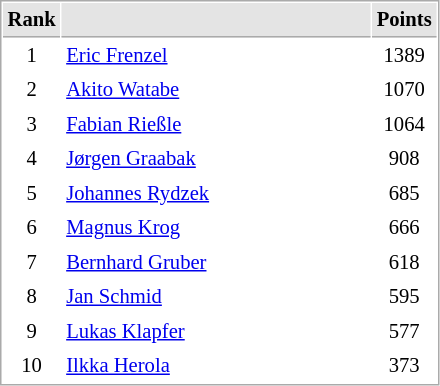<table cellspacing="1" cellpadding="3" style="border:1px solid #AAAAAA;font-size:86%">
<tr bgcolor="#E4E4E4">
<th style="border-bottom:1px solid #AAAAAA" width=10>Rank</th>
<th style="border-bottom:1px solid #AAAAAA" width=200></th>
<th style="border-bottom:1px solid #AAAAAA" width=20>Points</th>
</tr>
<tr align="center">
<td>1</td>
<td align="left"> <a href='#'>Eric Frenzel</a></td>
<td>1389</td>
</tr>
<tr align="center">
<td>2</td>
<td align="left"> <a href='#'>Akito Watabe</a></td>
<td>1070</td>
</tr>
<tr align="center">
<td>3</td>
<td align="left"> <a href='#'>Fabian Rießle</a></td>
<td>1064</td>
</tr>
<tr align="center">
<td>4</td>
<td align="left"> <a href='#'>Jørgen Graabak</a></td>
<td>908</td>
</tr>
<tr align="center">
<td>5</td>
<td align="left"> <a href='#'>Johannes Rydzek</a></td>
<td>685</td>
</tr>
<tr align="center">
<td>6</td>
<td align="left"> <a href='#'>Magnus Krog</a></td>
<td>666</td>
</tr>
<tr align="center">
<td>7</td>
<td align="left"> <a href='#'>Bernhard Gruber</a></td>
<td>618</td>
</tr>
<tr align="center">
<td>8</td>
<td align="left"> <a href='#'>Jan Schmid</a></td>
<td>595</td>
</tr>
<tr align="center">
<td>9</td>
<td align="left"> <a href='#'>Lukas Klapfer</a></td>
<td>577</td>
</tr>
<tr align="center">
<td>10</td>
<td align="left"> <a href='#'>Ilkka Herola</a></td>
<td>373</td>
</tr>
</table>
